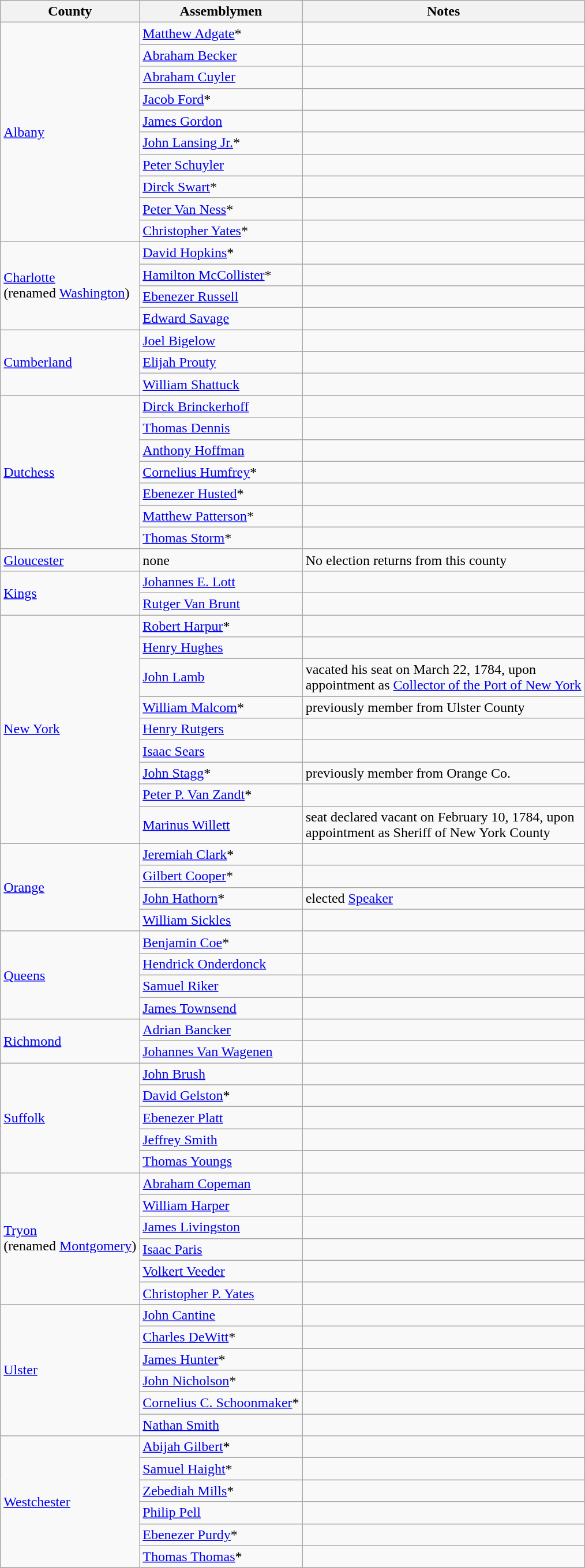<table class=wikitable>
<tr>
<th>County</th>
<th>Assemblymen</th>
<th>Notes</th>
</tr>
<tr>
<td rowspan="10"><a href='#'>Albany</a></td>
<td><a href='#'>Matthew Adgate</a>*</td>
<td></td>
</tr>
<tr>
<td><a href='#'>Abraham Becker</a></td>
<td></td>
</tr>
<tr>
<td><a href='#'>Abraham Cuyler</a></td>
<td></td>
</tr>
<tr>
<td><a href='#'>Jacob Ford</a>*</td>
<td></td>
</tr>
<tr>
<td><a href='#'>James Gordon</a></td>
<td></td>
</tr>
<tr>
<td><a href='#'>John Lansing Jr.</a>*</td>
<td></td>
</tr>
<tr>
<td><a href='#'>Peter Schuyler</a></td>
<td></td>
</tr>
<tr>
<td><a href='#'>Dirck Swart</a>*</td>
<td></td>
</tr>
<tr>
<td><a href='#'>Peter Van Ness</a>*</td>
<td></td>
</tr>
<tr>
<td><a href='#'>Christopher Yates</a>*</td>
<td></td>
</tr>
<tr>
<td rowspan="4"><a href='#'>Charlotte</a> <br>(renamed <a href='#'>Washington</a>)</td>
<td><a href='#'>David Hopkins</a>*</td>
<td></td>
</tr>
<tr>
<td><a href='#'>Hamilton McCollister</a>*</td>
<td></td>
</tr>
<tr>
<td><a href='#'>Ebenezer Russell</a></td>
<td></td>
</tr>
<tr>
<td><a href='#'>Edward Savage</a></td>
<td></td>
</tr>
<tr>
<td rowspan="3"><a href='#'>Cumberland</a></td>
<td><a href='#'>Joel Bigelow</a></td>
<td></td>
</tr>
<tr>
<td><a href='#'>Elijah Prouty</a></td>
<td></td>
</tr>
<tr>
<td><a href='#'>William Shattuck</a></td>
<td></td>
</tr>
<tr>
<td rowspan="7"><a href='#'>Dutchess</a></td>
<td><a href='#'>Dirck Brinckerhoff</a></td>
<td></td>
</tr>
<tr>
<td><a href='#'>Thomas Dennis</a></td>
<td></td>
</tr>
<tr>
<td><a href='#'>Anthony Hoffman</a></td>
<td></td>
</tr>
<tr>
<td><a href='#'>Cornelius Humfrey</a>*</td>
<td></td>
</tr>
<tr>
<td><a href='#'>Ebenezer Husted</a>*</td>
<td></td>
</tr>
<tr>
<td><a href='#'>Matthew Patterson</a>*</td>
<td></td>
</tr>
<tr>
<td><a href='#'>Thomas Storm</a>*</td>
<td></td>
</tr>
<tr>
<td><a href='#'>Gloucester</a></td>
<td>none</td>
<td>No election returns from this county</td>
</tr>
<tr>
<td rowspan="2"><a href='#'>Kings</a></td>
<td><a href='#'>Johannes E. Lott</a></td>
<td></td>
</tr>
<tr>
<td><a href='#'>Rutger Van Brunt</a></td>
<td></td>
</tr>
<tr>
<td rowspan="9"><a href='#'>New York</a></td>
<td><a href='#'>Robert Harpur</a>*</td>
<td></td>
</tr>
<tr>
<td><a href='#'>Henry Hughes</a></td>
<td></td>
</tr>
<tr>
<td><a href='#'>John Lamb</a></td>
<td>vacated his seat on March 22, 1784, upon <br>appointment as <a href='#'>Collector of the Port of New York</a></td>
</tr>
<tr>
<td><a href='#'>William Malcom</a>*</td>
<td>previously member from Ulster County</td>
</tr>
<tr>
<td><a href='#'>Henry Rutgers</a></td>
<td></td>
</tr>
<tr>
<td><a href='#'>Isaac Sears</a></td>
<td></td>
</tr>
<tr>
<td><a href='#'>John Stagg</a>*</td>
<td>previously member from Orange Co.</td>
</tr>
<tr>
<td><a href='#'>Peter P. Van Zandt</a>*</td>
<td></td>
</tr>
<tr>
<td><a href='#'>Marinus Willett</a></td>
<td>seat declared vacant on February 10, 1784, upon <br>appointment as Sheriff of New York County</td>
</tr>
<tr>
<td rowspan="4"><a href='#'>Orange</a></td>
<td><a href='#'>Jeremiah Clark</a>*</td>
<td></td>
</tr>
<tr>
<td><a href='#'>Gilbert Cooper</a>*</td>
<td></td>
</tr>
<tr>
<td><a href='#'>John Hathorn</a>*</td>
<td>elected <a href='#'>Speaker</a></td>
</tr>
<tr>
<td><a href='#'>William Sickles</a></td>
<td></td>
</tr>
<tr>
<td rowspan="4"><a href='#'>Queens</a></td>
<td><a href='#'>Benjamin Coe</a>*</td>
<td></td>
</tr>
<tr>
<td><a href='#'>Hendrick Onderdonck</a></td>
<td></td>
</tr>
<tr>
<td><a href='#'>Samuel Riker</a></td>
<td></td>
</tr>
<tr>
<td><a href='#'>James Townsend</a></td>
<td></td>
</tr>
<tr>
<td rowspan="2"><a href='#'>Richmond</a></td>
<td><a href='#'>Adrian Bancker</a></td>
<td></td>
</tr>
<tr>
<td><a href='#'>Johannes Van Wagenen</a></td>
<td></td>
</tr>
<tr>
<td rowspan="5"><a href='#'>Suffolk</a></td>
<td><a href='#'>John Brush</a></td>
<td></td>
</tr>
<tr>
<td><a href='#'>David Gelston</a>*</td>
<td></td>
</tr>
<tr>
<td><a href='#'>Ebenezer Platt</a></td>
<td></td>
</tr>
<tr>
<td><a href='#'>Jeffrey Smith</a></td>
<td></td>
</tr>
<tr>
<td><a href='#'>Thomas Youngs</a></td>
<td></td>
</tr>
<tr>
<td rowspan="6"><a href='#'>Tryon</a> <br>(renamed <a href='#'>Montgomery</a>)</td>
<td><a href='#'>Abraham Copeman</a></td>
<td></td>
</tr>
<tr>
<td><a href='#'>William Harper</a></td>
<td></td>
</tr>
<tr>
<td><a href='#'>James Livingston</a></td>
<td></td>
</tr>
<tr>
<td><a href='#'>Isaac Paris</a></td>
<td></td>
</tr>
<tr>
<td><a href='#'>Volkert Veeder</a></td>
<td></td>
</tr>
<tr>
<td><a href='#'>Christopher P. Yates</a></td>
<td></td>
</tr>
<tr>
<td rowspan="6"><a href='#'>Ulster</a></td>
<td><a href='#'>John Cantine</a></td>
<td></td>
</tr>
<tr>
<td><a href='#'>Charles DeWitt</a>*</td>
<td></td>
</tr>
<tr>
<td><a href='#'>James Hunter</a>*</td>
<td></td>
</tr>
<tr>
<td><a href='#'>John Nicholson</a>*</td>
<td></td>
</tr>
<tr>
<td><a href='#'>Cornelius C. Schoonmaker</a>*</td>
<td></td>
</tr>
<tr>
<td><a href='#'>Nathan Smith</a></td>
<td></td>
</tr>
<tr>
<td rowspan="6"><a href='#'>Westchester</a></td>
<td><a href='#'>Abijah Gilbert</a>*</td>
<td></td>
</tr>
<tr>
<td><a href='#'>Samuel Haight</a>*</td>
<td></td>
</tr>
<tr>
<td><a href='#'>Zebediah Mills</a>*</td>
<td></td>
</tr>
<tr>
<td><a href='#'>Philip Pell</a></td>
<td></td>
</tr>
<tr>
<td><a href='#'>Ebenezer Purdy</a>*</td>
<td></td>
</tr>
<tr>
<td><a href='#'>Thomas Thomas</a>*</td>
<td></td>
</tr>
<tr>
</tr>
</table>
